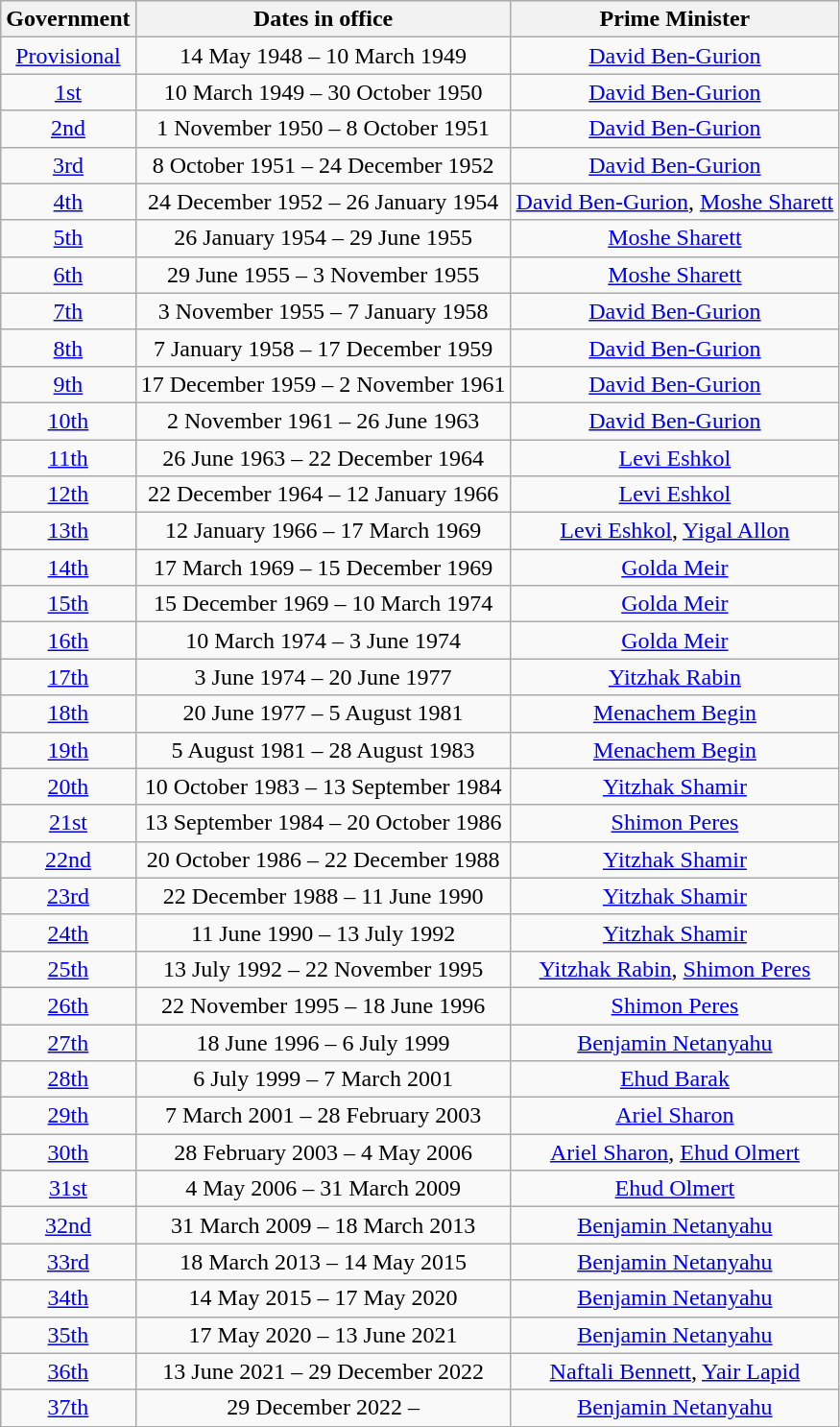<table class=wikitable style=text-align:center>
<tr>
<th>Government</th>
<th>Dates in office</th>
<th>Prime Minister</th>
</tr>
<tr>
<td><a href='#'>Provisional</a></td>
<td>14 May 1948 – 10 March 1949</td>
<td><a href='#'>David Ben-Gurion</a></td>
</tr>
<tr>
<td><a href='#'>1st</a></td>
<td>10 March 1949 – 30 October 1950</td>
<td><a href='#'>David Ben-Gurion</a></td>
</tr>
<tr>
<td><a href='#'>2nd</a></td>
<td>1 November 1950 – 8 October 1951</td>
<td><a href='#'>David Ben-Gurion</a></td>
</tr>
<tr>
<td><a href='#'>3rd</a></td>
<td>8 October 1951 – 24 December 1952</td>
<td><a href='#'>David Ben-Gurion</a></td>
</tr>
<tr>
<td><a href='#'>4th</a></td>
<td>24 December 1952 – 26 January 1954</td>
<td><a href='#'>David Ben-Gurion</a>, <a href='#'>Moshe Sharett</a></td>
</tr>
<tr>
<td><a href='#'>5th</a></td>
<td>26 January 1954 – 29 June 1955</td>
<td><a href='#'>Moshe Sharett</a></td>
</tr>
<tr>
<td><a href='#'>6th</a></td>
<td>29 June 1955 – 3 November 1955</td>
<td><a href='#'>Moshe Sharett</a></td>
</tr>
<tr>
<td><a href='#'>7th</a></td>
<td>3 November 1955 – 7 January 1958</td>
<td><a href='#'>David Ben-Gurion</a></td>
</tr>
<tr>
<td><a href='#'>8th</a></td>
<td>7 January 1958 – 17 December 1959</td>
<td><a href='#'>David Ben-Gurion</a></td>
</tr>
<tr>
<td><a href='#'>9th</a></td>
<td>17 December 1959 – 2 November 1961</td>
<td><a href='#'>David Ben-Gurion</a></td>
</tr>
<tr>
<td><a href='#'>10th</a></td>
<td>2 November 1961 – 26 June 1963</td>
<td><a href='#'>David Ben-Gurion</a></td>
</tr>
<tr>
<td><a href='#'>11th</a></td>
<td>26 June 1963 – 22 December 1964</td>
<td><a href='#'>Levi Eshkol</a></td>
</tr>
<tr>
<td><a href='#'>12th</a></td>
<td>22 December 1964 – 12 January 1966</td>
<td><a href='#'>Levi Eshkol</a></td>
</tr>
<tr>
<td><a href='#'>13th</a></td>
<td>12 January 1966 – 17 March 1969</td>
<td><a href='#'>Levi Eshkol</a>, <a href='#'>Yigal Allon</a></td>
</tr>
<tr>
<td><a href='#'>14th</a></td>
<td>17 March 1969 – 15 December 1969</td>
<td><a href='#'>Golda Meir</a></td>
</tr>
<tr>
<td><a href='#'>15th</a></td>
<td>15 December 1969 – 10 March 1974</td>
<td><a href='#'>Golda Meir</a></td>
</tr>
<tr>
<td><a href='#'>16th</a></td>
<td>10 March 1974 – 3 June 1974</td>
<td><a href='#'>Golda Meir</a></td>
</tr>
<tr>
<td><a href='#'>17th</a></td>
<td>3 June 1974 – 20 June 1977</td>
<td><a href='#'>Yitzhak Rabin</a></td>
</tr>
<tr>
<td><a href='#'>18th</a></td>
<td>20 June 1977 – 5 August 1981</td>
<td><a href='#'>Menachem Begin</a></td>
</tr>
<tr>
<td><a href='#'>19th</a></td>
<td>5 August 1981 – 28 August 1983</td>
<td><a href='#'>Menachem Begin</a></td>
</tr>
<tr>
<td><a href='#'>20th</a></td>
<td>10 October 1983 – 13 September 1984</td>
<td><a href='#'>Yitzhak Shamir</a></td>
</tr>
<tr>
<td><a href='#'>21st</a></td>
<td>13 September 1984 – 20 October 1986</td>
<td><a href='#'>Shimon Peres</a></td>
</tr>
<tr>
<td><a href='#'>22nd</a></td>
<td>20 October 1986 – 22 December 1988</td>
<td><a href='#'>Yitzhak Shamir</a></td>
</tr>
<tr>
<td><a href='#'>23rd</a></td>
<td>22 December 1988 – 11 June 1990</td>
<td><a href='#'>Yitzhak Shamir</a></td>
</tr>
<tr>
<td><a href='#'>24th</a></td>
<td>11 June 1990 – 13 July 1992</td>
<td><a href='#'>Yitzhak Shamir</a></td>
</tr>
<tr>
<td><a href='#'>25th</a></td>
<td>13 July 1992 – 22 November 1995</td>
<td><a href='#'>Yitzhak Rabin</a>, <a href='#'>Shimon Peres</a></td>
</tr>
<tr>
<td><a href='#'>26th</a></td>
<td>22 November 1995 – 18 June 1996</td>
<td><a href='#'>Shimon Peres</a></td>
</tr>
<tr>
<td><a href='#'>27th</a></td>
<td>18 June 1996 – 6 July 1999</td>
<td><a href='#'>Benjamin Netanyahu</a></td>
</tr>
<tr>
<td><a href='#'>28th</a></td>
<td>6 July 1999 – 7 March 2001</td>
<td><a href='#'>Ehud Barak</a></td>
</tr>
<tr>
<td><a href='#'>29th</a></td>
<td>7 March 2001 – 28 February 2003</td>
<td><a href='#'>Ariel Sharon</a></td>
</tr>
<tr>
<td><a href='#'>30th</a></td>
<td>28 February 2003 – 4 May 2006</td>
<td><a href='#'>Ariel Sharon</a>, <a href='#'>Ehud Olmert</a></td>
</tr>
<tr>
<td><a href='#'>31st</a></td>
<td>4 May 2006 – 31 March 2009</td>
<td><a href='#'>Ehud Olmert</a></td>
</tr>
<tr>
<td><a href='#'>32nd</a></td>
<td>31 March 2009 – 18 March 2013</td>
<td><a href='#'>Benjamin Netanyahu</a></td>
</tr>
<tr>
<td><a href='#'>33rd</a></td>
<td>18 March 2013 – 14 May 2015</td>
<td><a href='#'>Benjamin Netanyahu</a></td>
</tr>
<tr>
<td><a href='#'>34th</a></td>
<td>14 May 2015 – 17 May 2020</td>
<td><a href='#'>Benjamin Netanyahu</a></td>
</tr>
<tr>
<td><a href='#'>35th</a></td>
<td>17 May 2020 – 13 June 2021</td>
<td><a href='#'>Benjamin Netanyahu</a></td>
</tr>
<tr>
<td><a href='#'>36th</a></td>
<td>13 June 2021 – 29 December 2022</td>
<td><a href='#'>Naftali Bennett</a>, <a href='#'>Yair Lapid</a></td>
</tr>
<tr>
<td><a href='#'>37th</a></td>
<td>29 December 2022 –</td>
<td><a href='#'>Benjamin Netanyahu</a></td>
</tr>
</table>
